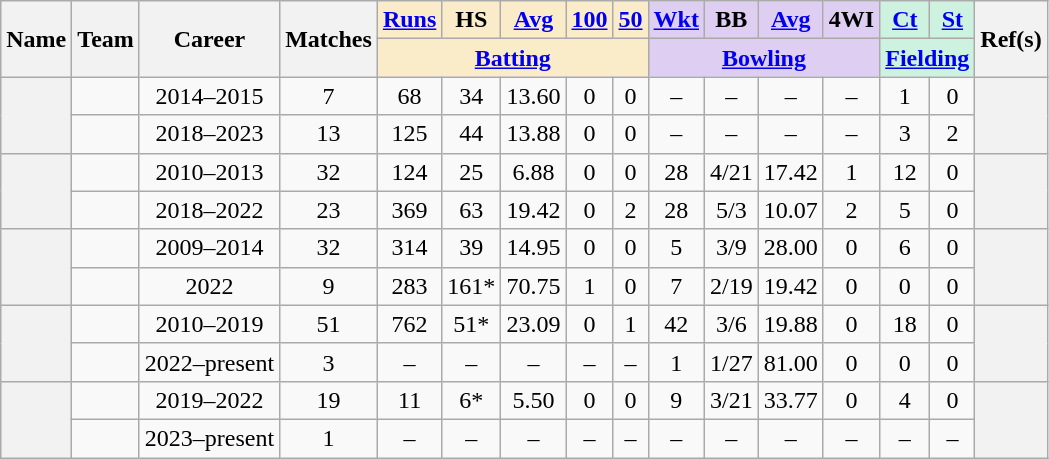<table class="wikitable" style="text-align:center;">
<tr>
<th scope="col" rowspan="2">Name</th>
<th scope="col" rowspan="2">Team</th>
<th scope="col" rowspan="2">Career</th>
<th scope="col" rowspan="2">Matches</th>
<th scope="col" style="background:#faecc8"><a href='#'>Runs</a></th>
<th scope="col" style="background:#faecc8">HS</th>
<th scope="col" style="background:#faecc8"><a href='#'>Avg</a></th>
<th scope="col" style="background:#faecc8"><a href='#'>100</a></th>
<th scope="col" style="background:#faecc8"><a href='#'>50</a></th>
<th scope="col" style="background:#ddcef2"><a href='#'>Wkt</a></th>
<th scope="col" style="background:#ddcef2">BB</th>
<th scope="col" style="background:#ddcef2"><a href='#'>Avg</a></th>
<th scope="col" style="background:#ddcef2">4WI</th>
<th scope="col" style="background:#cef2e0"><a href='#'>Ct</a></th>
<th scope="col" style="background:#cef2e0"><a href='#'>St</a></th>
<th scope="col" rowspan="2">Ref(s)</th>
</tr>
<tr class="unsortable">
<th scope="col" colspan=5 style="background:#faecc8"><a href='#'>Batting</a></th>
<th scope="col" colspan=4 style="background:#ddcef2"><a href='#'>Bowling</a></th>
<th scope="col" colspan=2 style="background:#cef2e0"><a href='#'>Fielding</a></th>
</tr>
<tr>
<th scope="row" rowspan="2"></th>
<td></td>
<td>2014–2015</td>
<td>7</td>
<td>68</td>
<td>34</td>
<td>13.60</td>
<td>0</td>
<td>0</td>
<td>–</td>
<td>–</td>
<td>–</td>
<td>–</td>
<td>1</td>
<td>0</td>
<th rowspan="2"></th>
</tr>
<tr>
<td></td>
<td>2018–2023</td>
<td>13</td>
<td>125</td>
<td>44</td>
<td>13.88</td>
<td>0</td>
<td>0</td>
<td>–</td>
<td>–</td>
<td>–</td>
<td>–</td>
<td>3</td>
<td>2</td>
</tr>
<tr>
<th scope="row" rowspan="2"></th>
<td></td>
<td>2010–2013</td>
<td>32</td>
<td>124</td>
<td>25</td>
<td>6.88</td>
<td>0</td>
<td>0</td>
<td>28</td>
<td>4/21</td>
<td>17.42</td>
<td>1</td>
<td>12</td>
<td>0</td>
<th rowspan="2"></th>
</tr>
<tr>
<td></td>
<td>2018–2022</td>
<td>23</td>
<td>369</td>
<td>63</td>
<td>19.42</td>
<td>0</td>
<td>2</td>
<td>28</td>
<td>5/3</td>
<td>10.07</td>
<td>2</td>
<td>5</td>
<td>0</td>
</tr>
<tr>
<th scope="row" rowspan="2"></th>
<td></td>
<td>2009–2014</td>
<td>32</td>
<td>314</td>
<td>39</td>
<td>14.95</td>
<td>0</td>
<td>0</td>
<td>5</td>
<td>3/9</td>
<td>28.00</td>
<td>0</td>
<td>6</td>
<td>0</td>
<th rowspan="2"></th>
</tr>
<tr>
<td></td>
<td>2022</td>
<td>9</td>
<td>283</td>
<td>161*</td>
<td>70.75</td>
<td>1</td>
<td>0</td>
<td>7</td>
<td>2/19</td>
<td>19.42</td>
<td>0</td>
<td>0</td>
<td>0</td>
</tr>
<tr>
<th scope="row" rowspan="2"></th>
<td></td>
<td>2010–2019</td>
<td>51</td>
<td>762</td>
<td>51*</td>
<td>23.09</td>
<td>0</td>
<td>1</td>
<td>42</td>
<td>3/6</td>
<td>19.88</td>
<td>0</td>
<td>18</td>
<td>0</td>
<th rowspan="2"></th>
</tr>
<tr>
<td></td>
<td>2022–present</td>
<td>3</td>
<td>–</td>
<td>–</td>
<td>–</td>
<td>–</td>
<td>–</td>
<td>1</td>
<td>1/27</td>
<td>81.00</td>
<td>0</td>
<td>0</td>
<td>0</td>
</tr>
<tr>
<th scope="row" rowspan="2"></th>
<td></td>
<td>2019–2022</td>
<td>19</td>
<td>11</td>
<td>6*</td>
<td>5.50</td>
<td>0</td>
<td>0</td>
<td>9</td>
<td>3/21</td>
<td>33.77</td>
<td>0</td>
<td>4</td>
<td>0</td>
<th rowspan="2"></th>
</tr>
<tr>
<td></td>
<td>2023–present</td>
<td>1</td>
<td>–</td>
<td>–</td>
<td>–</td>
<td>–</td>
<td>–</td>
<td>–</td>
<td>–</td>
<td>–</td>
<td>–</td>
<td>–</td>
<td>–</td>
</tr>
</table>
